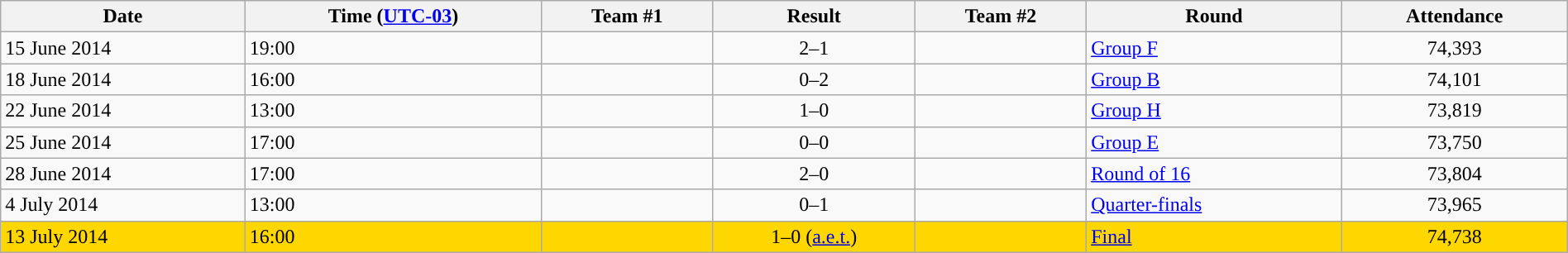<table class="wikitable" style="text-align:left; width:100%;">
<tr>
<th>Date</th>
<th>Time (<a href='#'>UTC-03</a>)</th>
<th>Team #1</th>
<th>Result</th>
<th>Team #2</th>
<th>Round</th>
<th>Attendance</th>
</tr>
<tr>
<td>15 June 2014</td>
<td>19:00</td>
<td><strong></strong></td>
<td style="text-align:center;">2–1</td>
<td></td>
<td><a href='#'>Group F</a></td>
<td style="text-align:center;">74,393</td>
</tr>
<tr>
<td>18 June 2014</td>
<td>16:00</td>
<td></td>
<td style="text-align:center;">0–2</td>
<td><strong></strong></td>
<td><a href='#'>Group B</a></td>
<td style="text-align:center;">74,101</td>
</tr>
<tr>
<td>22 June 2014</td>
<td>13:00</td>
<td><strong></strong></td>
<td style="text-align:center;">1–0</td>
<td></td>
<td><a href='#'>Group H</a></td>
<td style="text-align:center;">73,819</td>
</tr>
<tr>
<td>25 June 2014</td>
<td>17:00</td>
<td></td>
<td style="text-align:center;">0–0</td>
<td></td>
<td><a href='#'>Group E</a></td>
<td style="text-align:center;">73,750</td>
</tr>
<tr>
<td>28 June 2014</td>
<td>17:00</td>
<td><strong></strong></td>
<td style="text-align:center;">2–0</td>
<td></td>
<td><a href='#'>Round of 16</a></td>
<td style="text-align:center;">73,804</td>
</tr>
<tr>
<td>4 July 2014</td>
<td>13:00</td>
<td></td>
<td style="text-align:center;">0–1</td>
<td><strong></strong></td>
<td><a href='#'>Quarter-finals</a></td>
<td style="text-align:center;">73,965</td>
</tr>
<tr bgcolor=gold>
<td>13 July 2014</td>
<td>16:00</td>
<td><strong></strong></td>
<td style="text-align:center;">1–0 (<a href='#'>a.e.t.</a>)</td>
<td></td>
<td><a href='#'>Final</a></td>
<td style="text-align:center;">74,738</td>
</tr>
</table>
